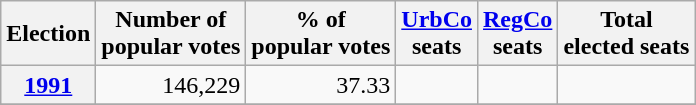<table class="wikitable" style="text-align: right;">
<tr align=center>
<th>Election</th>
<th>Number of<br>popular votes</th>
<th>% of<br>popular votes</th>
<th><a href='#'>UrbCo</a><br>seats</th>
<th><a href='#'>RegCo</a><br>seats</th>
<th>Total<br>elected seats</th>
</tr>
<tr>
<th><a href='#'>1991</a></th>
<td>146,229</td>
<td>37.33</td>
<td></td>
<td></td>
<td></td>
</tr>
<tr>
</tr>
</table>
